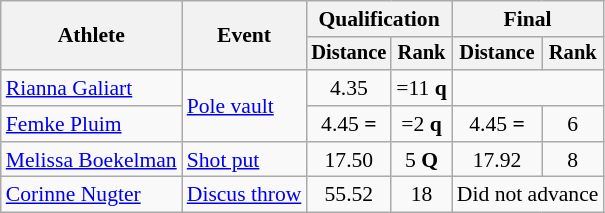<table class="wikitable" style="font-size:90%">
<tr>
<th rowspan=2>Athlete</th>
<th rowspan=2>Event</th>
<th colspan=2>Qualification</th>
<th colspan=2>Final</th>
</tr>
<tr style="font-size:95%">
<th>Distance</th>
<th>Rank</th>
<th>Distance</th>
<th>Rank</th>
</tr>
<tr align=center>
<td align=left><a href='#'>Rianna Galiart</a></td>
<td style="text-align:left;" rowspan=2><a href='#'>Pole vault</a></td>
<td>4.35 <strong></strong></td>
<td>=11 <strong>q</strong></td>
<td colspan=2></td>
</tr>
<tr align=center>
<td align=left><a href='#'>Femke Pluim</a></td>
<td>4.45 <strong>=</strong></td>
<td>=2 <strong>q</strong></td>
<td>4.45 <strong>=</strong></td>
<td>6</td>
</tr>
<tr align=center>
<td align=left><a href='#'>Melissa Boekelman</a></td>
<td style="text-align:left;"><a href='#'>Shot put</a></td>
<td>17.50</td>
<td>5 <strong>Q</strong></td>
<td>17.92</td>
<td>8</td>
</tr>
<tr align=center>
<td align=left><a href='#'>Corinne Nugter</a></td>
<td style="text-align:left;"><a href='#'>Discus throw</a></td>
<td>55.52</td>
<td>18</td>
<td colspan=2>Did not advance</td>
</tr>
</table>
